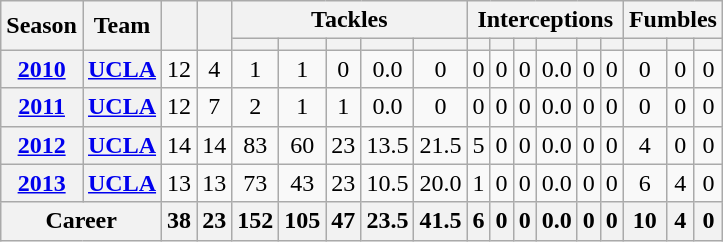<table class="wikitable" style="text-align:center;">
<tr>
<th rowspan="2">Season</th>
<th rowspan="2">Team</th>
<th rowspan="2"></th>
<th rowspan="2"></th>
<th colspan="5">Tackles</th>
<th colspan="6">Interceptions</th>
<th colspan="3">Fumbles</th>
</tr>
<tr>
<th></th>
<th></th>
<th></th>
<th></th>
<th></th>
<th></th>
<th></th>
<th></th>
<th></th>
<th></th>
<th></th>
<th></th>
<th></th>
<th></th>
</tr>
<tr>
<th><a href='#'>2010</a></th>
<th><a href='#'>UCLA</a></th>
<td>12</td>
<td>4</td>
<td>1</td>
<td>1</td>
<td>0</td>
<td>0.0</td>
<td>0</td>
<td>0</td>
<td>0</td>
<td>0</td>
<td>0.0</td>
<td>0</td>
<td>0</td>
<td>0</td>
<td>0</td>
<td>0</td>
</tr>
<tr>
<th><a href='#'>2011</a></th>
<th><a href='#'>UCLA</a></th>
<td>12</td>
<td>7</td>
<td>2</td>
<td>1</td>
<td>1</td>
<td>0.0</td>
<td>0</td>
<td>0</td>
<td>0</td>
<td>0</td>
<td>0.0</td>
<td>0</td>
<td>0</td>
<td>0</td>
<td>0</td>
<td>0</td>
</tr>
<tr>
<th><a href='#'>2012</a></th>
<th><a href='#'>UCLA</a></th>
<td>14</td>
<td>14</td>
<td>83</td>
<td>60</td>
<td>23</td>
<td>13.5</td>
<td>21.5</td>
<td>5</td>
<td>0</td>
<td>0</td>
<td>0.0</td>
<td>0</td>
<td>0</td>
<td>4</td>
<td>0</td>
<td>0</td>
</tr>
<tr>
<th><a href='#'>2013</a></th>
<th><a href='#'>UCLA</a></th>
<td>13</td>
<td>13</td>
<td>73</td>
<td>43</td>
<td>23</td>
<td>10.5</td>
<td>20.0</td>
<td>1</td>
<td>0</td>
<td>0</td>
<td>0.0</td>
<td>0</td>
<td>0</td>
<td>6</td>
<td>4</td>
<td>0</td>
</tr>
<tr>
<th colspan="2">Career</th>
<th>38</th>
<th>23</th>
<th>152</th>
<th>105</th>
<th>47</th>
<th>23.5</th>
<th>41.5</th>
<th>6</th>
<th>0</th>
<th>0</th>
<th>0.0</th>
<th>0</th>
<th>0</th>
<th>10</th>
<th>4</th>
<th>0</th>
</tr>
</table>
